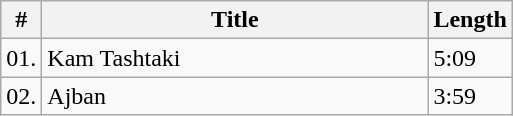<table class="wikitable">
<tr>
<th>#</th>
<th width="250">Title</th>
<th>Length</th>
</tr>
<tr>
<td>01.</td>
<td>Kam Tashtaki</td>
<td>5:09</td>
</tr>
<tr>
<td>02.</td>
<td>Ajban</td>
<td>3:59</td>
</tr>
</table>
